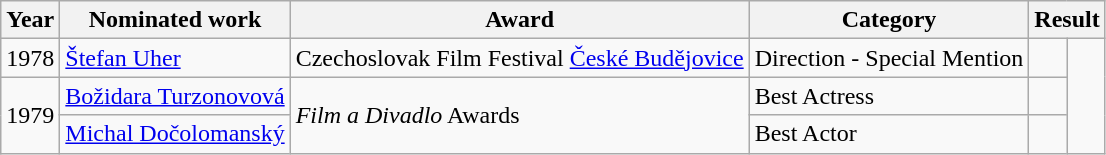<table class=wikitable>
<tr>
<th>Year</th>
<th>Nominated work</th>
<th>Award</th>
<th>Category</th>
<th colspan=2>Result</th>
</tr>
<tr>
<td>1978</td>
<td><a href='#'>Štefan Uher</a></td>
<td>Czechoslovak Film Festival <a href='#'>České Budějovice</a></td>
<td>Direction - Special Mention</td>
<td></td>
<td align=center rowspan=3></td>
</tr>
<tr>
<td rowspan=2>1979</td>
<td><a href='#'>Božidara Turzonovová</a></td>
<td rowspan=2><em>Film a Divadlo</em> Awards</td>
<td>Best Actress</td>
<td></td>
</tr>
<tr>
<td><a href='#'>Michal Dočolomanský</a></td>
<td>Best Actor</td>
<td></td>
</tr>
</table>
